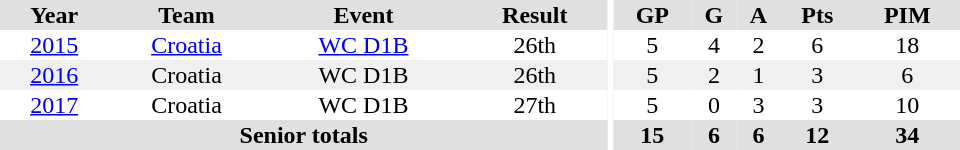<table border="0" cellpadding="1" cellspacing="0" ID="Table3" style="text-align:center; width:40em">
<tr ALIGN="center" bgcolor="#e0e0e0">
<th>Year</th>
<th>Team</th>
<th>Event</th>
<th>Result</th>
<th rowspan="99" bgcolor="#ffffff"></th>
<th>GP</th>
<th>G</th>
<th>A</th>
<th>Pts</th>
<th>PIM</th>
</tr>
<tr>
<td><a href='#'>2015</a></td>
<td><a href='#'>Croatia</a></td>
<td><a href='#'>WC D1B</a></td>
<td>26th</td>
<td>5</td>
<td>4</td>
<td>2</td>
<td>6</td>
<td>18</td>
</tr>
<tr bgcolor="#f0f0f0">
<td><a href='#'>2016</a></td>
<td>Croatia</td>
<td>WC D1B</td>
<td>26th</td>
<td>5</td>
<td>2</td>
<td>1</td>
<td>3</td>
<td>6</td>
</tr>
<tr>
<td><a href='#'>2017</a></td>
<td>Croatia</td>
<td>WC D1B</td>
<td>27th</td>
<td>5</td>
<td>0</td>
<td>3</td>
<td>3</td>
<td>10</td>
</tr>
<tr bgcolor="#e0e0e0">
<th colspan=4>Senior totals</th>
<th>15</th>
<th>6</th>
<th>6</th>
<th>12</th>
<th>34</th>
</tr>
</table>
